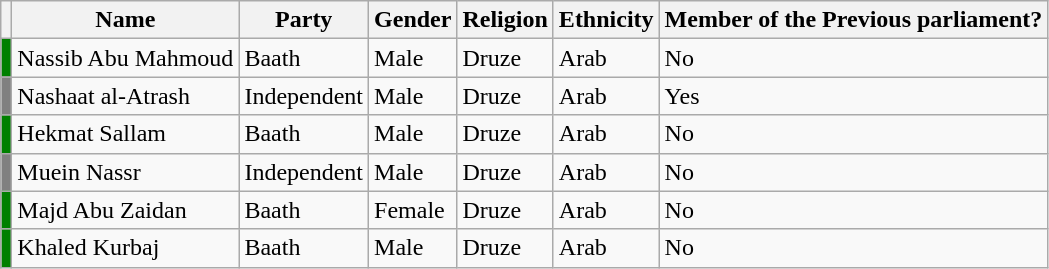<table class="wikitable sortable">
<tr>
<th></th>
<th>Name</th>
<th>Party</th>
<th>Gender</th>
<th>Religion</th>
<th>Ethnicity</th>
<th>Member of the Previous parliament?</th>
</tr>
<tr>
<td bgcolor="green"></td>
<td>Nassib Abu Mahmoud</td>
<td>Baath</td>
<td>Male</td>
<td>Druze</td>
<td>Arab</td>
<td>No</td>
</tr>
<tr>
<td bgcolor="grey"></td>
<td>Nashaat al-Atrash</td>
<td>Independent</td>
<td>Male</td>
<td>Druze</td>
<td>Arab</td>
<td>Yes</td>
</tr>
<tr>
<td bgcolor="green"></td>
<td>Hekmat Sallam</td>
<td>Baath</td>
<td>Male</td>
<td>Druze</td>
<td>Arab</td>
<td>No</td>
</tr>
<tr>
<td bgcolor="grey"></td>
<td>Muein Nassr</td>
<td>Independent</td>
<td>Male</td>
<td>Druze</td>
<td>Arab</td>
<td>No</td>
</tr>
<tr>
<td bgcolor="green"></td>
<td>Majd Abu Zaidan</td>
<td>Baath</td>
<td>Female</td>
<td>Druze</td>
<td>Arab</td>
<td>No</td>
</tr>
<tr>
<td bgcolor="green"></td>
<td>Khaled Kurbaj</td>
<td>Baath</td>
<td>Male</td>
<td>Druze</td>
<td>Arab</td>
<td>No</td>
</tr>
</table>
